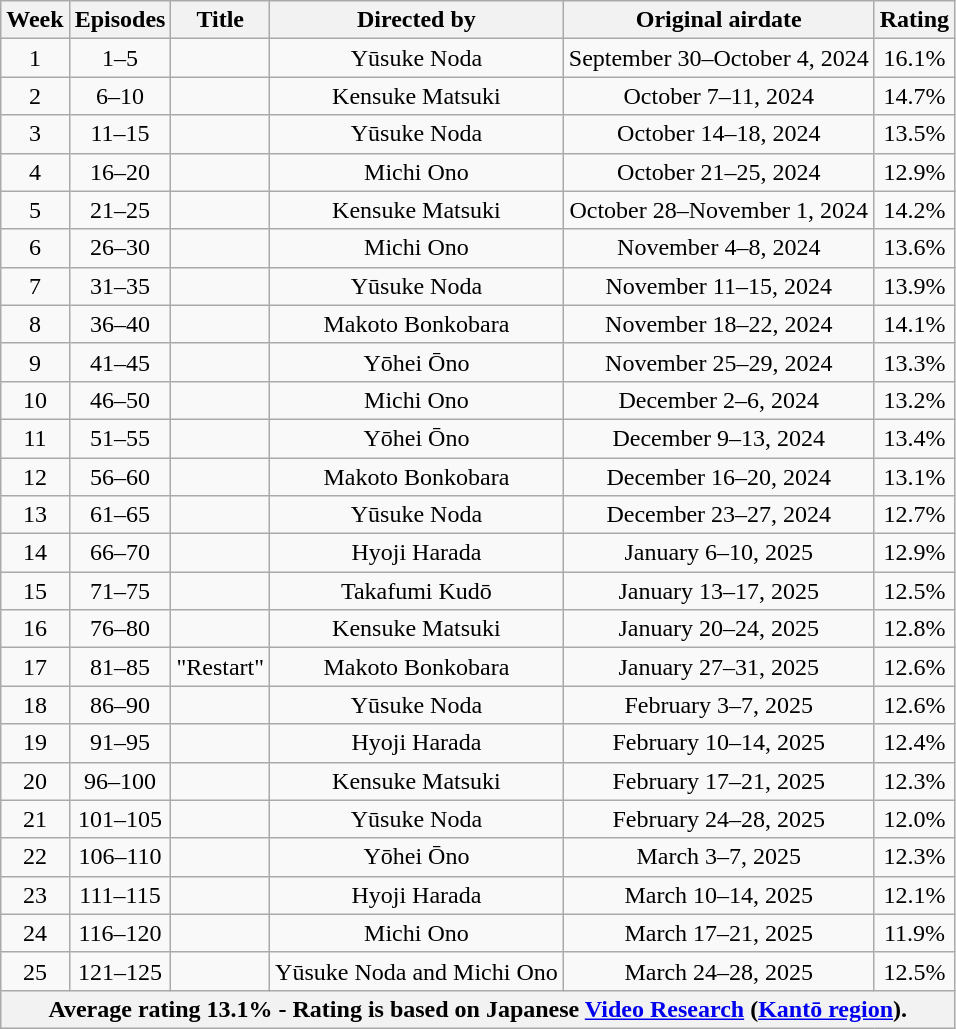<table class="wikitable" style="text-align: center;">
<tr>
<th>Week</th>
<th>Episodes</th>
<th>Title</th>
<th>Directed by</th>
<th>Original airdate</th>
<th>Rating</th>
</tr>
<tr>
<td>1</td>
<td>1–5</td>
<td></td>
<td>Yūsuke Noda</td>
<td>September 30–October 4, 2024</td>
<td><span>16.1%</span></td>
</tr>
<tr>
<td>2</td>
<td>6–10</td>
<td></td>
<td>Kensuke Matsuki</td>
<td>October 7–11, 2024</td>
<td>14.7%</td>
</tr>
<tr>
<td>3</td>
<td>11–15</td>
<td></td>
<td>Yūsuke Noda</td>
<td>October 14–18, 2024</td>
<td>13.5%</td>
</tr>
<tr>
<td>4</td>
<td>16–20</td>
<td></td>
<td>Michi Ono</td>
<td>October 21–25, 2024</td>
<td>12.9%</td>
</tr>
<tr>
<td>5</td>
<td>21–25</td>
<td></td>
<td>Kensuke Matsuki</td>
<td>October 28–November 1, 2024</td>
<td>14.2%</td>
</tr>
<tr>
<td>6</td>
<td>26–30</td>
<td></td>
<td>Michi Ono</td>
<td>November 4–8, 2024</td>
<td>13.6%</td>
</tr>
<tr>
<td>7</td>
<td>31–35</td>
<td></td>
<td>Yūsuke Noda</td>
<td>November 11–15, 2024</td>
<td>13.9%</td>
</tr>
<tr>
<td>8</td>
<td>36–40</td>
<td></td>
<td>Makoto Bonkobara</td>
<td>November 18–22, 2024</td>
<td>14.1%</td>
</tr>
<tr>
<td>9</td>
<td>41–45</td>
<td></td>
<td>Yōhei Ōno</td>
<td>November 25–29, 2024</td>
<td>13.3%</td>
</tr>
<tr>
<td>10</td>
<td>46–50</td>
<td></td>
<td>Michi Ono</td>
<td>December 2–6, 2024</td>
<td>13.2%</td>
</tr>
<tr>
<td>11</td>
<td>51–55</td>
<td></td>
<td>Yōhei Ōno</td>
<td>December 9–13, 2024</td>
<td>13.4%</td>
</tr>
<tr>
<td>12</td>
<td>56–60</td>
<td></td>
<td>Makoto Bonkobara</td>
<td>December 16–20, 2024</td>
<td>13.1%</td>
</tr>
<tr>
<td>13</td>
<td>61–65</td>
<td></td>
<td>Yūsuke Noda</td>
<td>December 23–27, 2024</td>
<td>12.7%</td>
</tr>
<tr>
<td>14</td>
<td>66–70</td>
<td></td>
<td>Hyoji Harada</td>
<td>January 6–10, 2025</td>
<td>12.9%</td>
</tr>
<tr>
<td>15</td>
<td>71–75</td>
<td></td>
<td>Takafumi Kudō</td>
<td>January 13–17, 2025</td>
<td>12.5%</td>
</tr>
<tr>
<td>16</td>
<td>76–80</td>
<td></td>
<td>Kensuke Matsuki</td>
<td>January 20–24, 2025</td>
<td>12.8%</td>
</tr>
<tr>
<td>17</td>
<td>81–85</td>
<td>"Restart"</td>
<td>Makoto Bonkobara</td>
<td>January 27–31, 2025</td>
<td>12.6%</td>
</tr>
<tr>
<td>18</td>
<td>86–90</td>
<td></td>
<td>Yūsuke Noda</td>
<td>February 3–7, 2025</td>
<td>12.6%</td>
</tr>
<tr>
<td>19</td>
<td>91–95</td>
<td></td>
<td>Hyoji Harada</td>
<td>February 10–14, 2025</td>
<td>12.4%</td>
</tr>
<tr>
<td>20</td>
<td>96–100</td>
<td></td>
<td>Kensuke Matsuki</td>
<td>February 17–21, 2025</td>
<td>12.3%</td>
</tr>
<tr>
<td>21</td>
<td>101–105</td>
<td></td>
<td>Yūsuke Noda</td>
<td>February 24–28, 2025</td>
<td>12.0%</td>
</tr>
<tr>
<td>22</td>
<td>106–110</td>
<td></td>
<td>Yōhei Ōno</td>
<td>March 3–7, 2025</td>
<td>12.3%</td>
</tr>
<tr>
<td>23</td>
<td>111–115</td>
<td></td>
<td>Hyoji Harada</td>
<td>March 10–14, 2025</td>
<td>12.1%</td>
</tr>
<tr>
<td>24</td>
<td>116–120</td>
<td></td>
<td>Michi Ono</td>
<td>March 17–21, 2025</td>
<td><span>11.9%</span></td>
</tr>
<tr>
<td>25</td>
<td>121–125</td>
<td></td>
<td>Yūsuke Noda and Michi Ono</td>
<td>March 24–28, 2025</td>
<td>12.5%</td>
</tr>
<tr>
<th colspan="6">Average rating 13.1% - Rating is based on Japanese <a href='#'>Video Research</a> (<a href='#'>Kantō region</a>).</th>
</tr>
</table>
